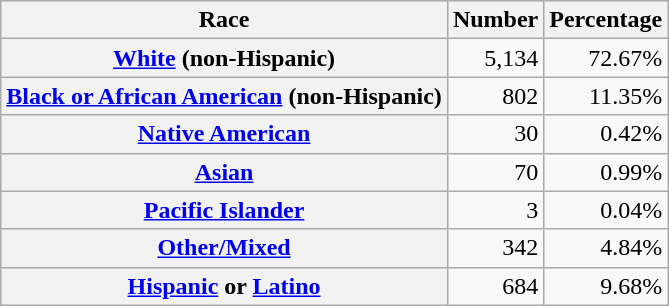<table class="wikitable" style="text-align:right">
<tr>
<th scope="col">Race</th>
<th scope="col">Number</th>
<th scope="col">Percentage</th>
</tr>
<tr>
<th scope="row"><a href='#'>White</a> (non-Hispanic)</th>
<td>5,134</td>
<td>72.67%</td>
</tr>
<tr>
<th scope="row"><a href='#'>Black or African American</a> (non-Hispanic)</th>
<td>802</td>
<td>11.35%</td>
</tr>
<tr>
<th scope="row"><a href='#'>Native American</a></th>
<td>30</td>
<td>0.42%</td>
</tr>
<tr>
<th scope="row"><a href='#'>Asian</a></th>
<td>70</td>
<td>0.99%</td>
</tr>
<tr>
<th scope="row"><a href='#'>Pacific Islander</a></th>
<td>3</td>
<td>0.04%</td>
</tr>
<tr>
<th scope="row"><a href='#'>Other/Mixed</a></th>
<td>342</td>
<td>4.84%</td>
</tr>
<tr>
<th scope="row"><a href='#'>Hispanic</a> or <a href='#'>Latino</a></th>
<td>684</td>
<td>9.68%</td>
</tr>
</table>
